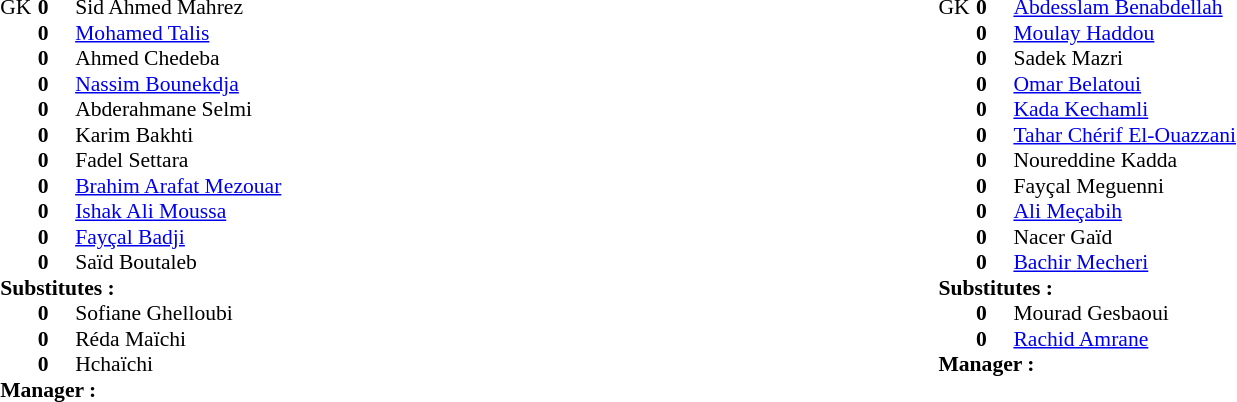<table width="100%">
<tr>
<td valign="top" width="50%"><br><table style="font-size: 90%" cellspacing="0" cellpadding="0" align="center">
<tr>
<th width="25"></th>
<th width="25"></th>
</tr>
<tr>
<td>GK</td>
<td><strong>0</strong></td>
<td> Sid Ahmed Mahrez</td>
</tr>
<tr>
<td></td>
<td><strong>0</strong></td>
<td> <a href='#'>Mohamed Talis</a></td>
</tr>
<tr>
<td></td>
<td><strong>0</strong></td>
<td> Ahmed Chedeba</td>
</tr>
<tr>
<td></td>
<td><strong>0</strong></td>
<td> <a href='#'>Nassim Bounekdja</a></td>
</tr>
<tr>
<td></td>
<td><strong>0</strong></td>
<td> Abderahmane Selmi</td>
</tr>
<tr>
<td></td>
<td><strong>0</strong></td>
<td> Karim Bakhti</td>
</tr>
<tr>
<td></td>
<td><strong>0</strong></td>
<td> Fadel Settara</td>
<td></td>
<td></td>
</tr>
<tr>
<td></td>
<td><strong>0</strong></td>
<td> <a href='#'>Brahim Arafat Mezouar</a></td>
</tr>
<tr>
<td></td>
<td><strong>0</strong></td>
<td> <a href='#'>Ishak Ali Moussa</a></td>
<td></td>
<td></td>
</tr>
<tr>
<td></td>
<td><strong>0</strong></td>
<td> <a href='#'>Fayçal Badji</a></td>
</tr>
<tr>
<td></td>
<td><strong>0</strong></td>
<td> Saïd Boutaleb</td>
<td></td>
<td></td>
</tr>
<tr>
<td colspan=3><strong>Substitutes : </strong></td>
</tr>
<tr>
<td></td>
<td><strong>0</strong></td>
<td> Sofiane Ghelloubi</td>
<td></td>
<td></td>
</tr>
<tr>
<td></td>
<td><strong>0</strong></td>
<td> Réda Maïchi</td>
<td></td>
<td></td>
</tr>
<tr>
<td></td>
<td><strong>0</strong></td>
<td> Hchaïchi</td>
<td></td>
<td></td>
</tr>
<tr>
<td colspan=3><strong>Manager :</strong></td>
</tr>
<tr>
<td colspan=4></td>
</tr>
</table>
</td>
<td valign="top" width="50%"><br><table style="font-size: 90%" cellspacing="0" cellpadding="0"  align="center">
<tr>
<th width=25></th>
<th width=25></th>
</tr>
<tr>
<td>GK</td>
<td><strong>0</strong></td>
<td> <a href='#'>Abdesslam Benabdellah</a></td>
</tr>
<tr>
<td></td>
<td><strong>0</strong></td>
<td> <a href='#'>Moulay Haddou</a></td>
</tr>
<tr>
<td></td>
<td><strong>0</strong></td>
<td> Sadek Mazri</td>
<td></td>
<td></td>
</tr>
<tr>
<td></td>
<td><strong>0</strong></td>
<td> <a href='#'>Omar Belatoui</a></td>
</tr>
<tr>
<td></td>
<td><strong>0</strong></td>
<td> <a href='#'>Kada Kechamli</a></td>
</tr>
<tr>
<td></td>
<td><strong>0</strong></td>
<td> <a href='#'>Tahar Chérif El-Ouazzani</a></td>
</tr>
<tr>
<td></td>
<td><strong>0</strong></td>
<td> Noureddine Kadda</td>
<td></td>
</tr>
<tr>
<td></td>
<td><strong>0</strong></td>
<td> Fayçal Meguenni</td>
<td></td>
<td></td>
</tr>
<tr>
<td></td>
<td><strong>0</strong></td>
<td> <a href='#'>Ali Meçabih</a></td>
</tr>
<tr>
<td></td>
<td><strong>0</strong></td>
<td> Nacer Gaïd</td>
</tr>
<tr>
<td></td>
<td><strong>0</strong></td>
<td> <a href='#'>Bachir Mecheri</a></td>
</tr>
<tr>
<td colspan=3><strong>Substitutes : </strong></td>
</tr>
<tr>
<td></td>
<td><strong>0</strong></td>
<td> Mourad Gesbaoui</td>
<td></td>
<td></td>
</tr>
<tr>
<td></td>
<td><strong>0</strong></td>
<td> <a href='#'>Rachid Amrane</a></td>
<td></td>
<td></td>
</tr>
<tr>
<td colspan=3><strong>Manager :</strong></td>
</tr>
<tr>
<td colspan=4></td>
</tr>
</table>
</td>
</tr>
</table>
